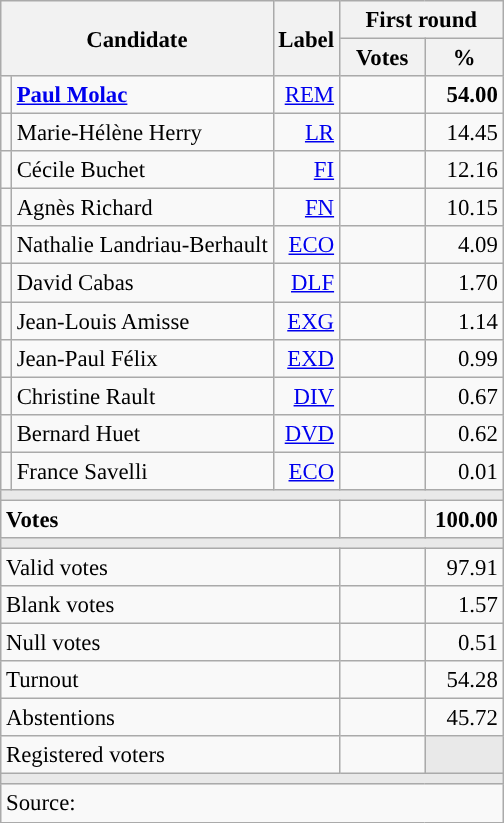<table class="wikitable" style="text-align:right;font-size:95%;">
<tr>
<th rowspan="2" colspan="2">Candidate</th>
<th rowspan="2">Label</th>
<th colspan="2">First round</th>
</tr>
<tr>
<th style="width:50px;">Votes</th>
<th style="width:45px;">%</th>
</tr>
<tr>
<td style="color:inherit;background:"></td>
<td style="text-align:left;"><strong><a href='#'>Paul Molac</a></strong></td>
<td><a href='#'>REM</a></td>
<td><strong></strong></td>
<td><strong>54.00</strong></td>
</tr>
<tr>
<td style="color:inherit;background:"></td>
<td style="text-align:left;">Marie-Hélène Herry</td>
<td><a href='#'>LR</a></td>
<td></td>
<td>14.45</td>
</tr>
<tr>
<td style="color:inherit;background:"></td>
<td style="text-align:left;">Cécile Buchet</td>
<td><a href='#'>FI</a></td>
<td></td>
<td>12.16</td>
</tr>
<tr>
<td style="color:inherit;background:"></td>
<td style="text-align:left;">Agnès Richard</td>
<td><a href='#'>FN</a></td>
<td></td>
<td>10.15</td>
</tr>
<tr>
<td style="color:inherit;background:"></td>
<td style="text-align:left;">Nathalie Landriau-Berhault</td>
<td><a href='#'>ECO</a></td>
<td></td>
<td>4.09</td>
</tr>
<tr>
<td style="color:inherit;background:"></td>
<td style="text-align:left;">David Cabas</td>
<td><a href='#'>DLF</a></td>
<td></td>
<td>1.70</td>
</tr>
<tr>
<td style="color:inherit;background:"></td>
<td style="text-align:left;">Jean-Louis Amisse</td>
<td><a href='#'>EXG</a></td>
<td></td>
<td>1.14</td>
</tr>
<tr>
<td style="color:inherit;background:"></td>
<td style="text-align:left;">Jean-Paul Félix</td>
<td><a href='#'>EXD</a></td>
<td></td>
<td>0.99</td>
</tr>
<tr>
<td style="color:inherit;background:"></td>
<td style="text-align:left;">Christine Rault</td>
<td><a href='#'>DIV</a></td>
<td></td>
<td>0.67</td>
</tr>
<tr>
<td style="color:inherit;background:"></td>
<td style="text-align:left;">Bernard Huet</td>
<td><a href='#'>DVD</a></td>
<td></td>
<td>0.62</td>
</tr>
<tr>
<td style="color:inherit;background:"></td>
<td style="text-align:left;">France Savelli</td>
<td><a href='#'>ECO</a></td>
<td></td>
<td>0.01</td>
</tr>
<tr>
<td colspan="5" style="background:#E9E9E9;"></td>
</tr>
<tr style="font-weight:bold;">
<td colspan="3" style="text-align:left;">Votes</td>
<td></td>
<td>100.00</td>
</tr>
<tr>
<td colspan="5" style="background:#E9E9E9;"></td>
</tr>
<tr>
<td colspan="3" style="text-align:left;">Valid votes</td>
<td></td>
<td>97.91</td>
</tr>
<tr>
<td colspan="3" style="text-align:left;">Blank votes</td>
<td></td>
<td>1.57</td>
</tr>
<tr>
<td colspan="3" style="text-align:left;">Null votes</td>
<td></td>
<td>0.51</td>
</tr>
<tr>
<td colspan="3" style="text-align:left;">Turnout</td>
<td></td>
<td>54.28</td>
</tr>
<tr>
<td colspan="3" style="text-align:left;">Abstentions</td>
<td></td>
<td>45.72</td>
</tr>
<tr>
<td colspan="3" style="text-align:left;">Registered voters</td>
<td></td>
<td style="background:#E9E9E9;"></td>
</tr>
<tr>
<td colspan="5" style="background:#E9E9E9;"></td>
</tr>
<tr>
<td colspan="5" style="text-align:left;">Source: </td>
</tr>
</table>
